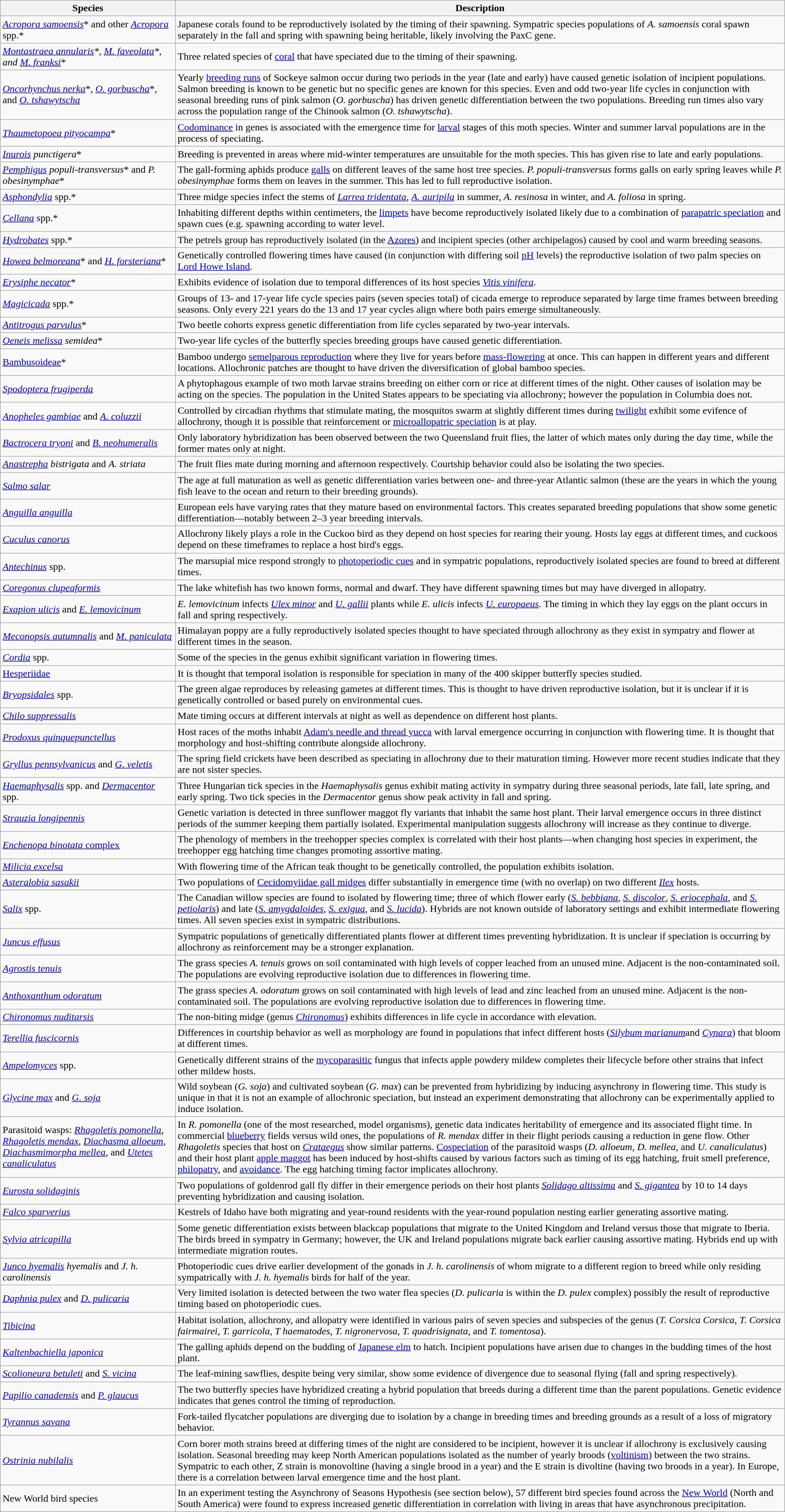<table class="wikitable sortable" style="margin-left: auto; margin-right: auto; border: none;">
<tr>
<th>Species</th>
<th>Description</th>
</tr>
<tr>
<td><em><a href='#'>Acropora samoensis</a></em>* and other <em><a href='#'>Acropora</a></em> spp.*</td>
<td>Japanese corals found to be reproductively isolated by the timing of their spawning. Sympatric species populations of <em>A. samoensis</em> coral spawn separately in the fall and spring with spawning being heritable, likely involving the PaxC gene.</td>
</tr>
<tr>
<td><em><a href='#'>Montastraea annularis</a>*, <a href='#'>M. faveolata</a>*, and <a href='#'>M. franksi</a></em>*</td>
<td>Three related species of <a href='#'>coral</a> that have speciated due to the timing of their spawning.</td>
</tr>
<tr>
<td><em><a href='#'>Oncorhynchus nerka</a></em>*, <em><a href='#'>O. gorbuscha</a></em>*, and <em><a href='#'>O. tshawytscha</a></em></td>
<td>Yearly <a href='#'>breeding runs</a> of Sockeye salmon occur during two periods in the year (late and early) have caused genetic isolation of incipient populations. Salmon breeding is known to be genetic but no specific genes are known for this species. Even and odd two-year life cycles in conjunction with seasonal breeding runs of pink salmon (<em>O. gorbuscha</em>) has driven genetic differentiation between the two populations. Breeding run times also vary across the population range of the Chinook salmon (<em>O. tshawytscha</em>).</td>
</tr>
<tr>
<td><em><a href='#'>Thaumetopoea pityocampa</a></em>*</td>
<td><a href='#'>Codominance</a> in genes is associated with the emergence time for <a href='#'>larval</a> stages of this moth species. Winter and summer larval populations are in the process of speciating.</td>
</tr>
<tr>
<td><em><a href='#'>Inurois</a> punctigera</em>*</td>
<td>Breeding is prevented in areas where mid-winter temperatures are unsuitable for the moth species. This has given rise to late and early populations.</td>
</tr>
<tr>
<td><em><a href='#'>Pemphigus</a> populi-transversus</em>* and <em>P. obesinymphae</em>*</td>
<td>The gall-forming aphids produce <a href='#'>galls</a> on different leaves of the same host tree species. <em>P. populi-transversus</em> forms galls on early spring leaves while <em>P. obesinymphae</em> forms them on leaves in the summer. This has led to full reproductive isolation.</td>
</tr>
<tr>
<td><em><a href='#'>Asphondylia</a></em> spp.*</td>
<td>Three midge species infect the stems of <em><a href='#'>Larrea tridentata</a></em>, <em><a href='#'>A. auripila</a></em> in summer, <em>A. resinosa</em> in winter, and <em>A. foliosa</em> in spring.</td>
</tr>
<tr>
<td><em><a href='#'>Cellana</a></em> spp.*</td>
<td>Inhabiting different depths within centimeters, the <a href='#'>limpets</a> have become reproductively isolated likely due to a combination of <a href='#'>parapatric speciation</a> and spawn cues (e.g. spawning according to water level.</td>
</tr>
<tr>
<td><em><a href='#'>Hydrobates</a></em> spp.*</td>
<td>The petrels group has reproductively isolated (in the <a href='#'>Azores</a>) and incipient species (other archipelagos) caused by cool and warm breeding seasons.</td>
</tr>
<tr>
<td><em><a href='#'>Howea belmoreana</a></em>* and <em><a href='#'>H. forsteriana</a></em>*</td>
<td>Genetically controlled flowering times have caused (in conjunction with differing soil <a href='#'>pH</a> levels) the reproductive isolation of two palm species on <a href='#'>Lord Howe Island</a>.</td>
</tr>
<tr>
<td><em><a href='#'>Erysiphe necator</a></em>*</td>
<td>Exhibits evidence of isolation due to temporal differences of its host species <em><a href='#'>Vitis vinifera</a></em>.</td>
</tr>
<tr>
<td><em><a href='#'>Magicicada</a></em> spp.*</td>
<td>Groups of 13- and 17-year life cycle species pairs (seven species total) of cicada emerge to reproduce separated by large time frames between breeding seasons. Only every 221 years do the 13 and 17 year cycles align where both pairs emerge simultaneously.</td>
</tr>
<tr>
<td><em><a href='#'>Antitrogus parvulus</a></em>*</td>
<td>Two beetle cohorts express genetic differentiation from life cycles separated by two-year intervals.</td>
</tr>
<tr>
<td><em><a href='#'>Oeneis melissa</a> semidea</em>*</td>
<td>Two-year life cycles of the butterfly species breeding groups have caused genetic differentiation.</td>
</tr>
<tr>
<td><a href='#'>Bambusoideae</a>*</td>
<td>Bamboo undergo <a href='#'>semelparous reproduction</a> where they live for years before <a href='#'>mass-flowering</a> at once. This can happen in different years and different locations. Allochronic patches are thought to have driven the diversification of global bamboo species.</td>
</tr>
<tr>
<td><em><a href='#'>Spodoptera frugiperda</a></em></td>
<td>A phytophagous example of two moth larvae strains breeding on either corn or rice at different times of the night. Other causes of isolation may be acting on the species. The population in the United States appears to be speciating via allochrony; however the population in Columbia does not.</td>
</tr>
<tr>
<td><em><a href='#'>Anopheles gambiae</a></em> and <em><a href='#'>A. coluzzii</a></em></td>
<td>Controlled by circadian rhythms that stimulate mating, the mosquitos swarm at slightly different times during <a href='#'>twilight</a> exhibit some evifence of allochrony, though it is possible that reinforcement or <a href='#'>microallopatric speciation</a> is at play.</td>
</tr>
<tr>
<td><em><a href='#'>Bactrocera tryoni</a></em> and <em><a href='#'>B. neohumeralis</a></em></td>
<td>Only laboratory hybridization has been observed between the two Queensland fruit flies, the latter of which mates only during the day time, while the former mates only at night.</td>
</tr>
<tr>
<td><em><a href='#'>Anastrepha</a> bistrigata</em> and <em>A. striata</em></td>
<td>The fruit flies mate during morning and afternoon respectively. Courtship behavior could also be isolating the two species.</td>
</tr>
<tr>
<td><em><a href='#'>Salmo salar</a></em></td>
<td>The age at full maturation as well as genetic differentiation varies between one- and three-year Atlantic salmon (these are the years in which the young fish leave to the ocean and return to their breeding grounds).</td>
</tr>
<tr>
<td><em><a href='#'>Anguilla anguilla</a></em></td>
<td>European eels have varying rates that they mature based on environmental factors. This creates separated breeding populations that show some genetic differentiation—notably between 2–3 year breeding intervals.</td>
</tr>
<tr>
<td><em><a href='#'>Cuculus canorus</a></em></td>
<td>Allochrony likely plays a role in the Cuckoo bird as they depend on host species for rearing their young. Hosts lay eggs at different times, and cuckoos depend on these timeframes to replace a host bird's eggs.</td>
</tr>
<tr>
<td><em><a href='#'>Antechinus</a></em> spp.</td>
<td>The marsupial mice respond strongly to <a href='#'>photoperiodic cues</a> and in sympatric populations, reproductively isolated species are found to breed at different times.</td>
</tr>
<tr>
<td><em><a href='#'>Coregonus clupeaformis</a></em></td>
<td>The lake whitefish has two known forms, normal and dwarf. They have different spawning times but may have diverged in allopatry.</td>
</tr>
<tr>
<td><em><a href='#'>Exapion ulicis</a></em> and <em><a href='#'>E. lemovicinum</a></em></td>
<td><em>E. lemovicinum</em> infects <em><a href='#'>Ulex minor</a></em> and <em><a href='#'>U. gallii</a></em> plants while <em>E. ulicis</em> infects <em><a href='#'>U. europaeus</a></em>. The timing in which they lay eggs on the plant occurs in fall and spring respectively.</td>
</tr>
<tr>
<td><em><a href='#'>Meconopsis autumnalis</a></em> and <em><a href='#'>M. paniculata</a></em></td>
<td>Himalayan poppy are a fully reproductively isolated species thought to have speciated through allochrony as they exist in sympatry and flower at different times in the season.</td>
</tr>
<tr>
<td><em><a href='#'>Cordia</a></em> spp.</td>
<td>Some of the species in the genus exhibit significant variation in flowering times.</td>
</tr>
<tr>
<td><a href='#'>Hesperiidae</a></td>
<td>It is thought that temporal isolation is responsible for speciation in many of the 400 skipper butterfly species studied.</td>
</tr>
<tr>
<td><em><a href='#'>Bryopsidales</a></em> spp.</td>
<td>The green algae reproduces by releasing gametes at different times. This is thought to have driven reproductive isolation, but it is unclear if it is genetically controlled or based purely on environmental cues.</td>
</tr>
<tr>
<td><em><a href='#'>Chilo suppressalis</a></em></td>
<td>Mate timing occurs at different intervals at night as well as dependence on different host plants.</td>
</tr>
<tr>
<td><em><a href='#'>Prodoxus quinquepunctellus</a></em></td>
<td>Host races of the moths inhabit <a href='#'>Adam's needle and thread yucca</a> with larval emergence occurring in conjunction with flowering time. It is thought that morphology and host-shifting contribute alongside allochrony.</td>
</tr>
<tr>
<td><em><a href='#'>Gryllus pennsylvanicus</a></em> and <em><a href='#'>G. veletis</a></em></td>
<td>The spring field crickets have been described as speciating in allochrony due to their maturation timing. However more recent studies indicate that they are not sister species.</td>
</tr>
<tr>
<td><em><a href='#'>Haemaphysalis</a></em> spp. and <em><a href='#'>Dermacentor</a></em> spp.</td>
<td>Three Hungarian tick species in the <em>Haemaphysalis</em> genus exhibit mating activity in sympatry during three seasonal periods, late fall, late spring, and early spring. Two tick species in the <em>Dermacentor</em> genus show peak activity in fall and spring.</td>
</tr>
<tr>
<td><em><a href='#'>Strauzia longipennis</a></em></td>
<td>Genetic variation is detected in three sunflower maggot fly variants that inhabit the same host plant. Their larval emergence occurs in three distinct periods of the summer keeping them partially isolated. Experimental manipulation suggests allochrony will increase as they continue to diverge.</td>
</tr>
<tr>
<td><a href='#'><em>Enchenopa binotata</em> complex</a></td>
<td>The phenology of members in the treehopper species complex is correlated with their host plants—when changing host species in experiment, the treehopper egg hatching time changes promoting assortive mating.</td>
</tr>
<tr>
<td><em><a href='#'>Milicia excelsa</a></em></td>
<td>With flowering time of the African teak thought to be genetically controlled, the population exhibits isolation.</td>
</tr>
<tr>
<td><em><a href='#'>Asteralobia sasakii</a></em></td>
<td>Two populations of <a href='#'>Cecidomyiidae gall midges</a> differ substantially in emergence time (with no overlap) on two different <em><a href='#'>Ilex</a></em> hosts.</td>
</tr>
<tr>
<td><em><a href='#'>Salix</a></em> spp.</td>
<td>The Canadian willow species are found to isolated by flowering time; three of which flower early (<em><a href='#'>S. bebbiana</a></em>, <em><a href='#'>S. discolor</a></em>, <em><a href='#'>S. eriocephala</a></em>, and <em><a href='#'>S. petiolaris</a></em>) and late (<em><a href='#'>S. amygdaloides</a></em>, <em><a href='#'>S. exigua</a></em>, and <em><a href='#'>S. lucida</a></em>). Hybrids are not known outside of laboratory settings and exhibit intermediate flowering times. All seven species exist in sympatric distributions.</td>
</tr>
<tr>
<td><em><a href='#'>Juncus effusus</a></em></td>
<td>Sympatric populations of genetically differentiated plants flower at different times preventing hybridization. It is unclear if speciation is occurring by allochrony as reinforcement may be a stronger explanation.</td>
</tr>
<tr>
<td><em><a href='#'>Agrostis tenuis</a></em></td>
<td>The grass species <em>A. tenuis</em> grows on soil contaminated with high levels of copper leached from an unused mine. Adjacent is the non-contaminated soil. The populations are evolving reproductive isolation due to differences in flowering time.</td>
</tr>
<tr>
<td><em><a href='#'>Anthoxanthum odoratum</a></em></td>
<td>The grass species <em>A. odoratum</em> grows on soil contaminated with high levels of lead and zinc leached from an unused mine. Adjacent is the non-contaminated soil. The populations are evolving reproductive isolation due to differences in flowering time.</td>
</tr>
<tr>
<td><em><a href='#'>Chironomus nuditarsis</a></em></td>
<td>The non-biting midge (genus <em><a href='#'>Chironomus</a></em>) exhibits differences in life cycle in accordance with elevation.</td>
</tr>
<tr>
<td><em><a href='#'>Terellia fuscicornis</a></em></td>
<td>Differences in courtship behavior as well as morphology are found in populations that infect different hosts (<em><a href='#'>Silybum marianum</a></em>and <em><a href='#'>Cynara</a></em>) that bloom at different times.</td>
</tr>
<tr>
<td><em><a href='#'>Ampelomyces</a></em> spp.</td>
<td>Genetically different strains of the <a href='#'>mycoparasitic</a> fungus that infects apple powdery mildew completes their lifecycle before other strains that infect other mildew hosts.</td>
</tr>
<tr>
<td><em><a href='#'>Glycine max</a></em> and <em><a href='#'>G. soja</a></em></td>
<td>Wild soybean (<em>G. soja</em>) and cultivated soybean (<em>G. max</em>) can be prevented from hybridizing by inducing asynchrony in flowering time. This study is unique in that it is not an example of allochronic speciation, but instead an experiment demonstrating that allochrony can be experimentally applied to induce isolation.</td>
</tr>
<tr>
<td>Parasitoid wasps: <em><a href='#'>Rhagoletis pomonella</a></em>, <em><a href='#'>Rhagoletis mendax</a></em>, <em><a href='#'>Diachasma alloeum</a></em>, <em><a href='#'>Diachasmimorpha mellea</a></em>, and <em><a href='#'>Utetes canaliculatus</a></em></td>
<td>In <em>R. pomonella</em> (one of the most researched, model organisms), genetic data indicates heritability of emergence and its associated flight time.  In commercial <a href='#'>blueberry</a> fields versus wild ones, the populations of <em>R. mendax</em> differ in their flight periods causing a reduction in gene flow. Other <em>Rhagoletis</em> species that host on <em><a href='#'>Crataegus</a></em> show similar patterns. <a href='#'>Cospeciation</a> of the parasitoid wasps (<em>D. alloeum</em>, <em>D. mellea</em>, and <em>U. canaliculatus</em>) and their host plant <a href='#'>apple maggot</a> has been induced by host-shifts caused by various factors such as timing of its egg hatching, fruit smell preference, <a href='#'>philopatry</a>, and <a href='#'>avoidance</a>. The egg hatching timing factor implicates allochrony.</td>
</tr>
<tr>
<td><em><a href='#'>Eurosta solidaginis</a></em></td>
<td>Two populations of goldenrod gall fly differ in their emergence periods on their host plants <em><a href='#'>Solidago altissima</a></em> and <em><a href='#'>S. gigantea</a></em> by 10 to 14 days preventing hybridization and causing isolation.</td>
</tr>
<tr>
<td><em><a href='#'>Falco sparverius</a></em></td>
<td>Kestrels of Idaho have both migrating and year-round residents with the year-round population nesting earlier generating assortive mating.</td>
</tr>
<tr>
<td><em><a href='#'>Sylvia atricapilla</a></em></td>
<td>Some genetic differentiation exists between blackcap populations that migrate to the United Kingdom and Ireland versus those that migrate to Iberia. The birds breed in sympatry in Germany; however, the UK and Ireland populations migrate back earlier causing assortive mating. Hybrids end up with intermediate migration routes.</td>
</tr>
<tr>
<td><em><a href='#'>Junco hyemalis</a> hyemalis</em> and <em>J. h. carolinensis</em></td>
<td>Photoperiodic cues drive earlier development of the gonads in <em>J. h. carolinensis</em> of whom migrate to a different region to breed while only residing sympatrically with <em>J. h. hyemalis</em> birds for half of the year.</td>
</tr>
<tr>
<td><em><a href='#'>Daphnia pulex</a></em> and <em><a href='#'>D. pulicaria</a></em></td>
<td>Very limited isolation is detected between the two water flea species (<em>D. pulicaria</em> is within the <em>D. pulex</em> complex) possibly the result of reproductive timing based on photoperiodic cues.</td>
</tr>
<tr>
<td><em><a href='#'>Tibicina</a></em></td>
<td>Habitat isolation, allochrony, and allopatry were identified in various pairs of seven species and subspecies of the genus (<em>T. Corsica Corsica</em>, <em>T. Corsica fairmairei</em>, <em>T. garricola</em>, <em>T haematodes</em>, <em>T. nigronervosa</em>, <em>T. quadrisignata</em>, and <em>T. tomentosa</em>).</td>
</tr>
<tr>
<td><em><a href='#'>Kaltenbachiella japonica</a></em></td>
<td>The galling aphids depend on the budding of <a href='#'>Japanese elm</a> to hatch. Incipient populations have arisen due to changes in the budding times of the host plant.</td>
</tr>
<tr>
<td><em><a href='#'>Scolioneura betuleti</a></em> and <em><a href='#'>S. vicina</a></em></td>
<td>The leaf-mining sawflies, despite being very similar, show some evidence of divergence due to seasonal flying (fall and spring respectively).</td>
</tr>
<tr>
<td><em><a href='#'>Papilio canadensis</a></em> and <em><a href='#'>P. glaucus</a></em></td>
<td>The two butterfly species have hybridized creating a hybrid population that breeds during a different time than the parent populations. Genetic evidence indicates that genes control the timing of reproduction.</td>
</tr>
<tr>
<td><em><a href='#'>Tyrannus savana</a></em></td>
<td>Fork-tailed flycatcher populations are diverging due to isolation by a change in breeding times and breeding grounds as a result of a loss of migratory behavior.</td>
</tr>
<tr>
<td><em><a href='#'>Ostrinia nubilalis</a></em></td>
<td>Corn borer moth strains breed at differing times of the night are considered to be incipient, however it is unclear if allochrony is exclusively causing isolation. Seasonal breeding may keep North American populations isolated as the number of yearly broods (<a href='#'>voltinism</a>) between the two strains. Sympatric to each other, Z strain is monovoltine (having a single brood in a year) and the E strain is divoltine (having two broods in a year). In Europe, there is a correlation between larval emergence time and the host plant.</td>
</tr>
<tr>
<td>New World bird species</td>
<td>In an experiment testing the Asynchrony of Seasons Hypothesis (see section below), 57 different bird species found across the <a href='#'>New World</a> (North and South America) were found to express increased genetic differentiation in correlation with living in areas that have asynchronous precipitation.</td>
</tr>
</table>
